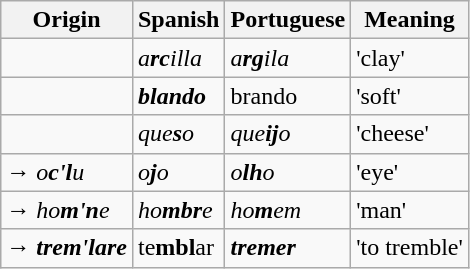<table class="wikitable">
<tr align=center>
<th>Origin</th>
<th>Spanish</th>
<th>Portuguese</th>
<th>Meaning</th>
</tr>
<tr align=left>
<td></td>
<td><em>a<strong>rc</strong>illa</em></td>
<td><em>a<strong>rg</strong>ila</em></td>
<td>'clay'</td>
</tr>
<tr align=left>
<td></td>
<td><strong><em>bl<strong>ando<em></td>
<td></em></strong>br</strong>ando</em></td>
<td>'soft'</td>
</tr>
<tr align=left>
<td></td>
<td><em>que<strong>s</strong>o</em></td>
<td><em>que<strong>ij</strong>o</em></td>
<td>'cheese'</td>
</tr>
<tr align=left>
<td> → <em>o<strong>c'l</strong>u</em></td>
<td><em>o<strong>j</strong>o</em></td>
<td><em>o<strong>lh</strong>o</em></td>
<td>'eye'</td>
</tr>
<tr align=left>
<td> → <em>ho<strong>m'n</strong>e</em></td>
<td><em>ho<strong>mbr</strong>e</em></td>
<td><em>ho<strong>m</strong>em</em></td>
<td>'man'</td>
</tr>
<tr align=left>
<td> → <strong><em>tr<strong>e</strong>m'l<strong>are<em></td>
<td></em></strong>t</strong>e<strong>mbl</strong>ar</em></td>
<td><strong><em>tr<strong>e</strong>m<strong>er<em></td>
<td>'to tremble'</td>
</tr>
</table>
